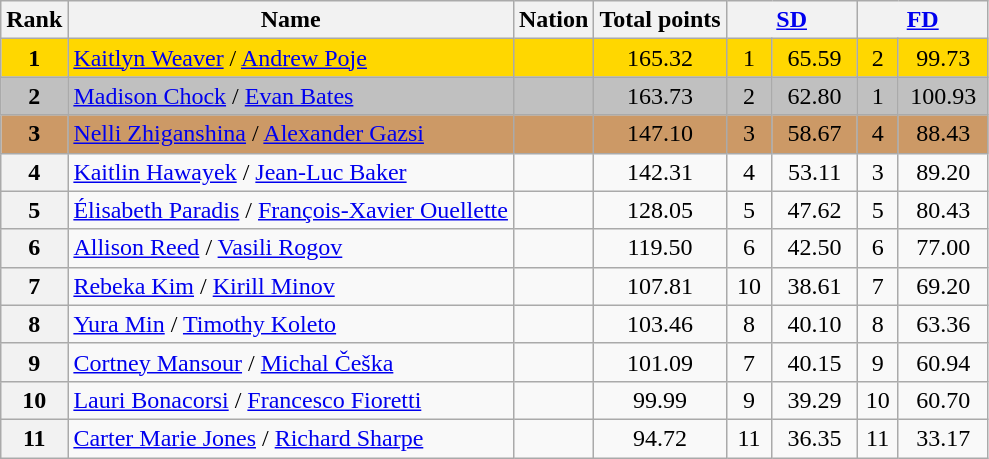<table class="wikitable sortable">
<tr>
<th>Rank</th>
<th>Name</th>
<th>Nation</th>
<th>Total points</th>
<th colspan="2" width="80px"><a href='#'>SD</a></th>
<th colspan="2" width="80px"><a href='#'>FD</a></th>
</tr>
<tr bgcolor="gold">
<td align="center"><strong>1</strong></td>
<td><a href='#'>Kaitlyn Weaver</a> / <a href='#'>Andrew Poje</a></td>
<td></td>
<td align="center">165.32</td>
<td align="center">1</td>
<td align="center">65.59</td>
<td align="center">2</td>
<td align="center">99.73</td>
</tr>
<tr bgcolor="silver">
<td align="center"><strong>2</strong></td>
<td><a href='#'>Madison Chock</a> / <a href='#'>Evan Bates</a></td>
<td></td>
<td align="center">163.73</td>
<td align="center">2</td>
<td align="center">62.80</td>
<td align="center">1</td>
<td align="center">100.93</td>
</tr>
<tr bgcolor="cc9966">
<td align="center"><strong>3</strong></td>
<td><a href='#'>Nelli Zhiganshina</a> / <a href='#'>Alexander Gazsi</a></td>
<td></td>
<td align="center">147.10</td>
<td align="center">3</td>
<td align="center">58.67</td>
<td align="center">4</td>
<td align="center">88.43</td>
</tr>
<tr>
<th>4</th>
<td><a href='#'>Kaitlin Hawayek</a> / <a href='#'>Jean-Luc Baker</a></td>
<td></td>
<td align="center">142.31</td>
<td align="center">4</td>
<td align="center">53.11</td>
<td align="center">3</td>
<td align="center">89.20</td>
</tr>
<tr>
<th>5</th>
<td><a href='#'>Élisabeth Paradis</a> / <a href='#'>François-Xavier Ouellette</a></td>
<td></td>
<td align="center">128.05</td>
<td align="center">5</td>
<td align="center">47.62</td>
<td align="center">5</td>
<td align="center">80.43</td>
</tr>
<tr>
<th>6</th>
<td><a href='#'>Allison Reed</a> / <a href='#'>Vasili Rogov</a></td>
<td></td>
<td align="center">119.50</td>
<td align="center">6</td>
<td align="center">42.50</td>
<td align="center">6</td>
<td align="center">77.00</td>
</tr>
<tr>
<th>7</th>
<td><a href='#'>Rebeka Kim</a> / <a href='#'>Kirill Minov</a></td>
<td></td>
<td align="center">107.81</td>
<td align="center">10</td>
<td align="center">38.61</td>
<td align="center">7</td>
<td align="center">69.20</td>
</tr>
<tr>
<th>8</th>
<td><a href='#'>Yura Min</a> / <a href='#'>Timothy Koleto</a></td>
<td></td>
<td align="center">103.46</td>
<td align="center">8</td>
<td align="center">40.10</td>
<td align="center">8</td>
<td align="center">63.36</td>
</tr>
<tr>
<th>9</th>
<td><a href='#'>Cortney Mansour</a> / <a href='#'>Michal Češka</a></td>
<td></td>
<td align="center">101.09</td>
<td align="center">7</td>
<td align="center">40.15</td>
<td align="center">9</td>
<td align="center">60.94</td>
</tr>
<tr>
<th>10</th>
<td><a href='#'>Lauri Bonacorsi</a> / <a href='#'>Francesco Fioretti</a></td>
<td></td>
<td align="center">99.99</td>
<td align="center">9</td>
<td align="center">39.29</td>
<td align="center">10</td>
<td align="center">60.70</td>
</tr>
<tr>
<th>11</th>
<td><a href='#'>Carter Marie Jones</a> / <a href='#'>Richard Sharpe</a></td>
<td></td>
<td align="center">94.72</td>
<td align="center">11</td>
<td align="center">36.35</td>
<td align="center">11</td>
<td align="center">33.17</td>
</tr>
</table>
